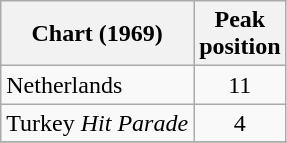<table class="wikitable">
<tr>
<th>Chart (1969)</th>
<th>Peak<br>position</th>
</tr>
<tr>
<td>Netherlands</td>
<td style="text-align:center;">11</td>
</tr>
<tr>
<td>Turkey <em>Hit Parade</em></td>
<td style="text-align:center;">4</td>
</tr>
<tr>
</tr>
</table>
